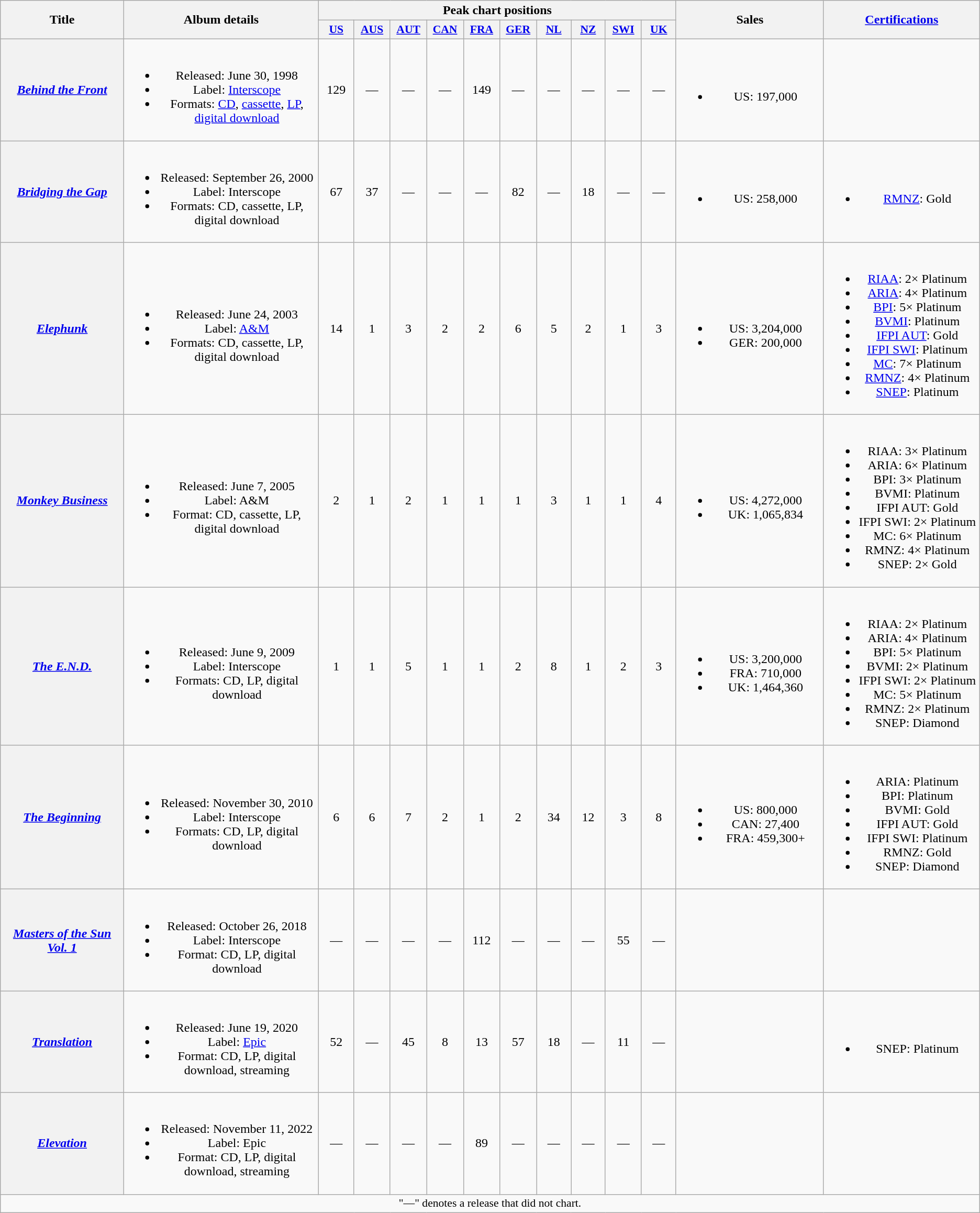<table class="wikitable plainrowheaders" style="text-align:center;">
<tr>
<th scope="col" rowspan="2" style="width:11em;">Title</th>
<th scope="col" rowspan="2" style="width:18em;">Album details</th>
<th scope="col" colspan="10">Peak chart positions</th>
<th scope="col" rowspan="2" style="width:13em;">Sales</th>
<th scope="col" rowspan="2" style="width:14em;"><a href='#'>Certifications</a></th>
</tr>
<tr>
<th scope="col" style="width:3em;font-size:90%;"><a href='#'>US</a><br></th>
<th scope="col" style="width:3em;font-size:90%;"><a href='#'>AUS</a><br></th>
<th scope="col" style="width:3em;font-size:90%;"><a href='#'>AUT</a><br></th>
<th scope="col" style="width:3em;font-size:90%;"><a href='#'>CAN</a><br></th>
<th scope="col" style="width:3em;font-size:90%;"><a href='#'>FRA</a><br></th>
<th scope="col" style="width:3em;font-size:90%;"><a href='#'>GER</a><br></th>
<th scope="col" style="width:3em;font-size:90%;"><a href='#'>NL</a><br></th>
<th scope="col" style="width:3em;font-size:90%;"><a href='#'>NZ</a><br></th>
<th scope="col" style="width:3em;font-size:90%;"><a href='#'>SWI</a><br></th>
<th scope="col" style="width:3em;font-size:90%;"><a href='#'>UK</a><br></th>
</tr>
<tr>
<th scope="row"><em><a href='#'>Behind the Front</a></em></th>
<td><br><ul><li>Released: June 30, 1998</li><li>Label: <a href='#'>Interscope</a></li><li>Formats: <a href='#'>CD</a>, <a href='#'>cassette</a>, <a href='#'>LP</a>, <a href='#'>digital download</a></li></ul></td>
<td>129</td>
<td>—</td>
<td>—</td>
<td>—</td>
<td>149</td>
<td>—</td>
<td>—</td>
<td>—</td>
<td>—</td>
<td>—</td>
<td><br><ul><li>US: 197,000</li></ul></td>
<td></td>
</tr>
<tr>
<th scope="row"><em><a href='#'>Bridging the Gap</a></em></th>
<td><br><ul><li>Released: September 26, 2000</li><li>Label: Interscope</li><li>Formats: CD, cassette, LP, digital download</li></ul></td>
<td>67</td>
<td>37</td>
<td>—</td>
<td>—</td>
<td>—</td>
<td>82</td>
<td>—</td>
<td>18</td>
<td>—</td>
<td>—</td>
<td><br><ul><li>US: 258,000</li></ul></td>
<td><br><ul><li><a href='#'>RMNZ</a>: Gold</li></ul></td>
</tr>
<tr>
<th scope="row"><em><a href='#'>Elephunk</a></em></th>
<td><br><ul><li>Released: June 24, 2003</li><li>Label: <a href='#'>A&M</a></li><li>Formats: CD, cassette, LP, digital download</li></ul></td>
<td>14</td>
<td>1</td>
<td>3</td>
<td>2</td>
<td>2</td>
<td>6</td>
<td>5</td>
<td>2</td>
<td>1</td>
<td>3</td>
<td><br><ul><li>US: 3,204,000</li><li>GER: 200,000</li></ul></td>
<td><br><ul><li><a href='#'>RIAA</a>: 2× Platinum</li><li><a href='#'>ARIA</a>: 4× Platinum</li><li><a href='#'>BPI</a>: 5× Platinum</li><li><a href='#'>BVMI</a>: Platinum</li><li><a href='#'>IFPI AUT</a>: Gold</li><li><a href='#'>IFPI SWI</a>: Platinum</li><li><a href='#'>MC</a>: 7× Platinum</li><li><a href='#'>RMNZ</a>: 4× Platinum</li><li><a href='#'>SNEP</a>: Platinum</li></ul></td>
</tr>
<tr>
<th scope="row"><em><a href='#'>Monkey Business</a></em></th>
<td><br><ul><li>Released: June 7, 2005</li><li>Label: A&M</li><li>Format: CD, cassette, LP, digital download</li></ul></td>
<td>2</td>
<td>1</td>
<td>2</td>
<td>1</td>
<td>1</td>
<td>1</td>
<td>3</td>
<td>1</td>
<td>1</td>
<td>4</td>
<td><br><ul><li>US: 4,272,000</li><li>UK: 1,065,834</li></ul></td>
<td><br><ul><li>RIAA: 3× Platinum</li><li>ARIA: 6× Platinum</li><li>BPI: 3× Platinum</li><li>BVMI: Platinum</li><li>IFPI AUT: Gold</li><li>IFPI SWI: 2× Platinum</li><li>MC: 6× Platinum</li><li>RMNZ: 4× Platinum</li><li>SNEP: 2× Gold</li></ul></td>
</tr>
<tr>
<th scope="row"><em><a href='#'>The E.N.D.</a></em></th>
<td><br><ul><li>Released: June 9, 2009</li><li>Label: Interscope</li><li>Formats: CD, LP, digital download</li></ul></td>
<td>1</td>
<td>1</td>
<td>5</td>
<td>1</td>
<td>1</td>
<td>2</td>
<td>8</td>
<td>1</td>
<td>2</td>
<td>3</td>
<td><br><ul><li>US: 3,200,000</li><li>FRA: 710,000</li><li>UK: 1,464,360</li></ul></td>
<td><br><ul><li>RIAA: 2× Platinum</li><li>ARIA: 4× Platinum</li><li>BPI: 5× Platinum</li><li>BVMI: 2× Platinum</li><li>IFPI SWI: 2× Platinum</li><li>MC: 5× Platinum</li><li>RMNZ: 2× Platinum</li><li>SNEP: Diamond</li></ul></td>
</tr>
<tr>
<th scope="row"><em><a href='#'>The Beginning</a></em></th>
<td><br><ul><li>Released: November 30, 2010</li><li>Label: Interscope</li><li>Formats: CD, LP, digital download</li></ul></td>
<td>6</td>
<td>6</td>
<td>7</td>
<td>2</td>
<td>1</td>
<td>2</td>
<td>34</td>
<td>12</td>
<td>3</td>
<td>8</td>
<td><br><ul><li>US: 800,000</li><li>CAN: 27,400</li><li>FRA: 459,300+ </li></ul></td>
<td><br><ul><li>ARIA: Platinum</li><li>BPI: Platinum</li><li>BVMI: Gold</li><li>IFPI AUT: Gold</li><li>IFPI SWI: Platinum</li><li>RMNZ: Gold</li><li>SNEP: Diamond</li></ul></td>
</tr>
<tr>
<th scope="row"><em><a href='#'>Masters of the Sun Vol. 1</a></em></th>
<td><br><ul><li>Released: October 26, 2018</li><li>Label: Interscope</li><li>Format: CD, LP, digital download</li></ul></td>
<td>—</td>
<td>—</td>
<td>—</td>
<td>—</td>
<td>112</td>
<td>—</td>
<td>—</td>
<td>—</td>
<td>55</td>
<td>—</td>
<td></td>
<td></td>
</tr>
<tr>
<th scope="row"><em><a href='#'>Translation</a></em></th>
<td><br><ul><li>Released: June 19, 2020</li><li>Label: <a href='#'>Epic</a></li><li>Format: CD, LP, digital download, streaming</li></ul></td>
<td>52</td>
<td>—</td>
<td>45</td>
<td>8</td>
<td>13</td>
<td>57</td>
<td>18</td>
<td>—</td>
<td>11</td>
<td>—</td>
<td></td>
<td><br><ul><li>SNEP: Platinum</li></ul></td>
</tr>
<tr>
<th scope="row"><em><a href='#'>Elevation</a></em></th>
<td><br><ul><li>Released: November 11, 2022</li><li>Label: Epic</li><li>Format: CD, LP, digital download, streaming</li></ul></td>
<td>—</td>
<td>—</td>
<td>—</td>
<td>—</td>
<td>89</td>
<td>—</td>
<td>—</td>
<td>—</td>
<td>—</td>
<td>—</td>
<td></td>
<td></td>
</tr>
<tr>
<td colspan="14" style="text-align:center; font-size:90%;">"—" denotes a release that did not chart.</td>
</tr>
</table>
